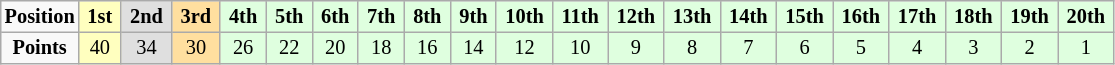<table border="2" cellpadding="2" cellspacing="0" style="margin:0 1em 0 0; background:#f9f9f9; border:1px #aaa solid; border-collapse:collapse; font-size:85%; text-align:center">
<tr>
<th>Position</th>
<td style="background:#ffffbf;"> <strong>1st</strong> </td>
<td style="background:#dfdfdf;"> <strong>2nd</strong> </td>
<td style="background:#ffdf9f;"> <strong>3rd</strong> </td>
<td style="background:#dfffdf;"> <strong>4th</strong> </td>
<td style="background:#dfffdf;"> <strong>5th</strong> </td>
<td style="background:#dfffdf;"> <strong>6th</strong> </td>
<td style="background:#dfffdf;"> <strong>7th</strong> </td>
<td style="background:#dfffdf;"> <strong>8th</strong> </td>
<td style="background:#dfffdf;"> <strong>9th</strong> </td>
<td style="background:#dfffdf;"> <strong>10th</strong> </td>
<td style="background:#dfffdf;"> <strong>11th</strong> </td>
<td style="background:#dfffdf;"> <strong>12th</strong> </td>
<td style="background:#dfffdf;"> <strong>13th</strong> </td>
<td style="background:#dfffdf;"> <strong>14th</strong> </td>
<td style="background:#dfffdf;"> <strong>15th</strong> </td>
<td style="background:#dfffdf;"> <strong>16th</strong> </td>
<td style="background:#dfffdf;"> <strong>17th</strong> </td>
<td style="background:#dfffdf;"> <strong>18th</strong> </td>
<td style="background:#dfffdf;"> <strong>19th</strong> </td>
<td style="background:#dfffdf;"> <strong>20th</strong> </td>
</tr>
<tr>
<th>Points</th>
<td style="background:#ffffbf;">40</td>
<td style="background:#dfdfdf;">34</td>
<td style="background:#ffdf9f;">30</td>
<td style="background:#dfffdf;">26</td>
<td style="background:#dfffdf;">22</td>
<td style="background:#dfffdf;">20</td>
<td style="background:#dfffdf;">18</td>
<td style="background:#dfffdf;">16</td>
<td style="background:#dfffdf;">14</td>
<td style="background:#dfffdf;">12</td>
<td style="background:#dfffdf;">10</td>
<td style="background:#dfffdf;">9</td>
<td style="background:#dfffdf;">8</td>
<td style="background:#dfffdf;">7</td>
<td style="background:#dfffdf;">6</td>
<td style="background:#dfffdf;">5</td>
<td style="background:#dfffdf;">4</td>
<td style="background:#dfffdf;">3</td>
<td style="background:#dfffdf;">2</td>
<td style="background:#dfffdf;">1</td>
</tr>
</table>
